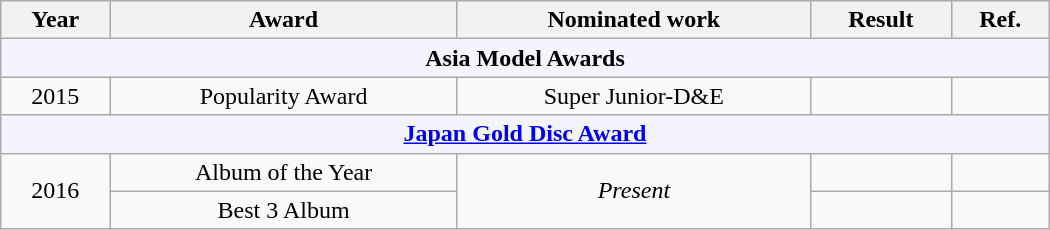<table class="wikitable" style="text-align:center; width:700px">
<tr>
<th>Year</th>
<th>Award</th>
<th>Nominated work</th>
<th>Result</th>
<th>Ref.</th>
</tr>
<tr>
<td colspan="5"  style="background:#f4f4ff;"><strong>Asia Model Awards</strong></td>
</tr>
<tr>
<td>2015</td>
<td>Popularity Award</td>
<td>Super Junior-D&E</td>
<td></td>
<td></td>
</tr>
<tr>
<td colspan="5"  style="background:#f4f4ff;"><strong><a href='#'>Japan Gold Disc Award</a></strong></td>
</tr>
<tr>
<td rowspan="2">2016</td>
<td>Album of the Year</td>
<td rowspan="2"><em>Present</em></td>
<td></td>
<td></td>
</tr>
<tr>
<td>Best 3 Album</td>
<td></td>
<td></td>
</tr>
</table>
